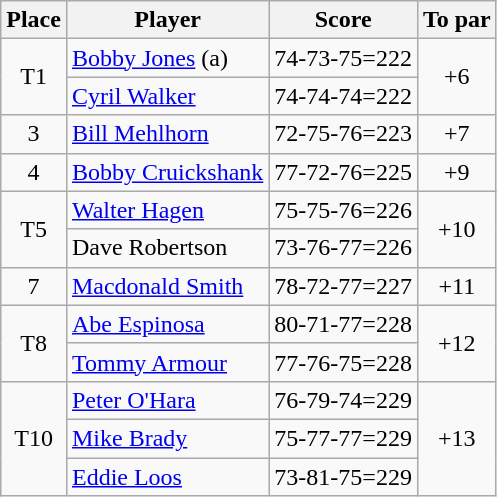<table class=wikitable>
<tr>
<th>Place</th>
<th>Player</th>
<th>Score</th>
<th>To par</th>
</tr>
<tr>
<td rowspan=2 align=center>T1</td>
<td> <a href='#'>Bobby Jones</a> (a)</td>
<td>74-73-75=222</td>
<td rowspan=2 align=center>+6</td>
</tr>
<tr>
<td> <a href='#'>Cyril Walker</a></td>
<td>74-74-74=222</td>
</tr>
<tr>
<td align=center>3</td>
<td> <a href='#'>Bill Mehlhorn</a></td>
<td>72-75-76=223</td>
<td align=center>+7</td>
</tr>
<tr>
<td align=center>4</td>
<td> <a href='#'>Bobby Cruickshank</a></td>
<td>77-72-76=225</td>
<td align=center>+9</td>
</tr>
<tr>
<td rowspan=2 align=center>T5</td>
<td> <a href='#'>Walter Hagen</a></td>
<td>75-75-76=226</td>
<td rowspan=2 align=center>+10</td>
</tr>
<tr>
<td> Dave Robertson</td>
<td>73-76-77=226</td>
</tr>
<tr>
<td align=center>7</td>
<td> <a href='#'>Macdonald Smith</a></td>
<td>78-72-77=227</td>
<td align=center>+11</td>
</tr>
<tr>
<td rowspan=2 align=center>T8</td>
<td> <a href='#'>Abe Espinosa</a></td>
<td>80-71-77=228</td>
<td rowspan=2 align=center>+12</td>
</tr>
<tr>
<td> <a href='#'>Tommy Armour</a></td>
<td>77-76-75=228</td>
</tr>
<tr>
<td rowspan=3 align=center>T10</td>
<td> <a href='#'>Peter O'Hara</a></td>
<td>76-79-74=229</td>
<td rowspan=3 align=center>+13</td>
</tr>
<tr>
<td> <a href='#'>Mike Brady</a></td>
<td>75-77-77=229</td>
</tr>
<tr>
<td> <a href='#'>Eddie Loos</a></td>
<td>73-81-75=229</td>
</tr>
</table>
